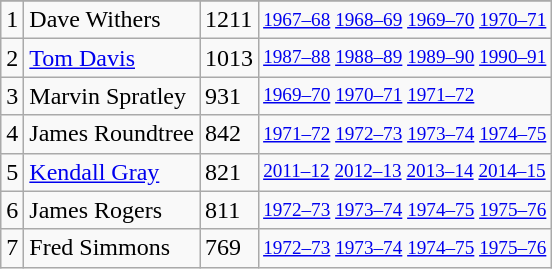<table class="wikitable">
<tr>
</tr>
<tr>
<td>1</td>
<td>Dave Withers</td>
<td>1211</td>
<td style="font-size:80%;"><a href='#'>1967–68</a> <a href='#'>1968–69</a> <a href='#'>1969–70</a> <a href='#'>1970–71</a></td>
</tr>
<tr>
<td>2</td>
<td><a href='#'>Tom Davis</a></td>
<td>1013</td>
<td style="font-size:80%;"><a href='#'>1987–88</a> <a href='#'>1988–89</a> <a href='#'>1989–90</a> <a href='#'>1990–91</a></td>
</tr>
<tr>
<td>3</td>
<td>Marvin Spratley</td>
<td>931</td>
<td style="font-size:80%;"><a href='#'>1969–70</a> <a href='#'>1970–71</a> <a href='#'>1971–72</a></td>
</tr>
<tr>
<td>4</td>
<td>James Roundtree</td>
<td>842</td>
<td style="font-size:80%;"><a href='#'>1971–72</a> <a href='#'>1972–73</a> <a href='#'>1973–74</a> <a href='#'>1974–75</a></td>
</tr>
<tr>
<td>5</td>
<td><a href='#'>Kendall Gray</a></td>
<td>821</td>
<td style="font-size:80%;"><a href='#'>2011–12</a> <a href='#'>2012–13</a> <a href='#'>2013–14</a> <a href='#'>2014–15</a></td>
</tr>
<tr>
<td>6</td>
<td>James Rogers</td>
<td>811</td>
<td style="font-size:80%;"><a href='#'>1972–73</a> <a href='#'>1973–74</a> <a href='#'>1974–75</a> <a href='#'>1975–76</a></td>
</tr>
<tr>
<td>7</td>
<td>Fred Simmons</td>
<td>769</td>
<td style="font-size:80%;"><a href='#'>1972–73</a> <a href='#'>1973–74</a> <a href='#'>1974–75</a> <a href='#'>1975–76</a></td>
</tr>
</table>
